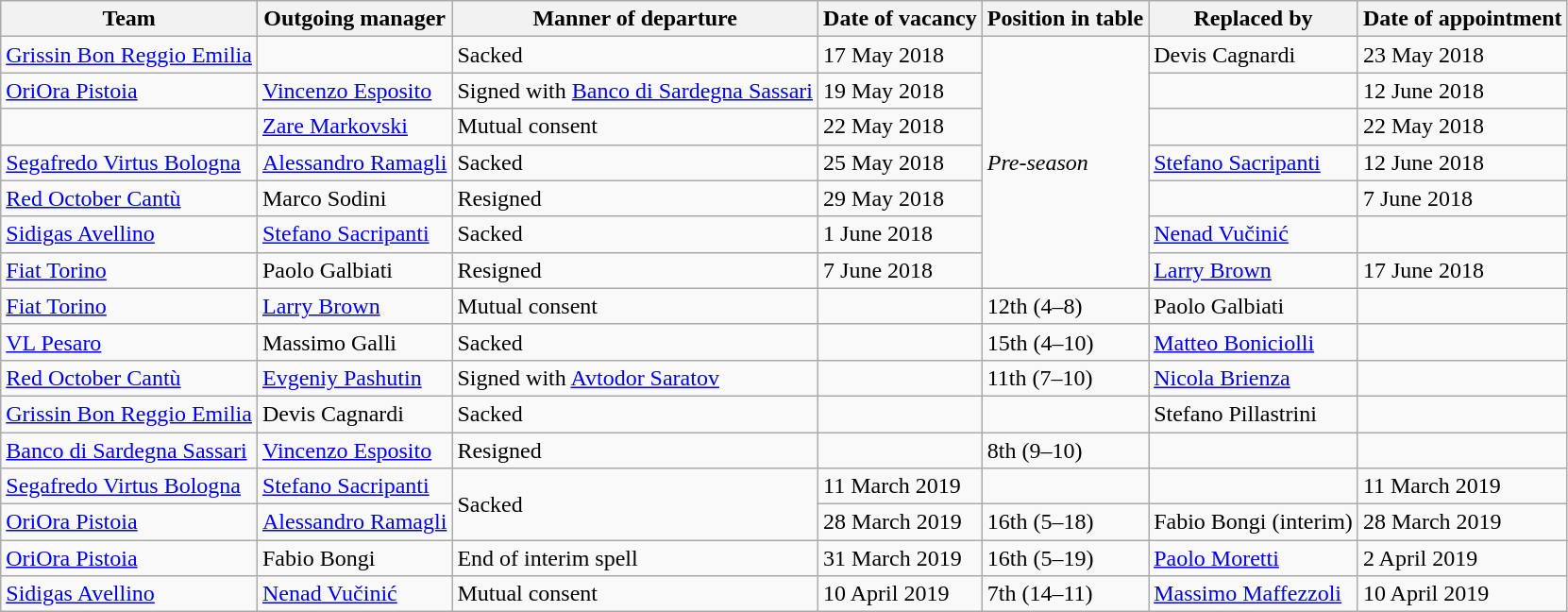<table class="wikitable sortable">
<tr>
<th>Team</th>
<th>Outgoing manager</th>
<th>Manner of departure</th>
<th>Date of vacancy</th>
<th>Position in table</th>
<th>Replaced by</th>
<th>Date of appointment</th>
</tr>
<tr>
<td><a href='#'>Grissin Bon Reggio Emilia</a></td>
<td></td>
<td>Sacked</td>
<td>17 May 2018</td>
<td rowspan=7><em>Pre-season</em></td>
<td> Devis Cagnardi</td>
<td>23 May 2018</td>
</tr>
<tr>
<td><a href='#'>OriOra Pistoia</a></td>
<td> <a href='#'>Vincenzo Esposito</a></td>
<td>Signed with <a href='#'>Banco di Sardegna Sassari</a></td>
<td>19 May 2018</td>
<td></td>
<td>12 June 2018</td>
</tr>
<tr>
<td></td>
<td> <a href='#'>Zare Markovski</a></td>
<td>Mutual consent</td>
<td>22 May 2018</td>
<td></td>
<td>22 May 2018</td>
</tr>
<tr>
<td><a href='#'>Segafredo Virtus Bologna</a></td>
<td> <a href='#'>Alessandro Ramagli</a></td>
<td>Sacked</td>
<td>25 May 2018</td>
<td> <a href='#'>Stefano Sacripanti</a></td>
<td>12 June 2018</td>
</tr>
<tr>
<td><a href='#'>Red October Cantù</a></td>
<td> Marco Sodini</td>
<td>Resigned</td>
<td>29 May 2018</td>
<td></td>
<td>7 June 2018</td>
</tr>
<tr>
<td><a href='#'>Sidigas Avellino</a></td>
<td> <a href='#'>Stefano Sacripanti</a></td>
<td>Sacked</td>
<td>1 June 2018</td>
<td> <a href='#'>Nenad Vučinić</a></td>
<td></td>
</tr>
<tr>
<td><a href='#'>Fiat Torino</a></td>
<td> Paolo Galbiati</td>
<td>Resigned</td>
<td>7 June 2018</td>
<td> <a href='#'>Larry Brown</a></td>
<td>17 June 2018</td>
</tr>
<tr>
<td><a href='#'>Fiat Torino</a></td>
<td> <a href='#'>Larry Brown</a></td>
<td>Mutual consent</td>
<td></td>
<td>12th (4–8)</td>
<td> Paolo Galbiati</td>
<td></td>
</tr>
<tr>
<td><a href='#'>VL Pesaro</a></td>
<td> Massimo Galli</td>
<td>Sacked</td>
<td></td>
<td>15th (4–10)</td>
<td> <a href='#'>Matteo Boniciolli</a></td>
<td></td>
</tr>
<tr>
<td><a href='#'>Red October Cantù</a></td>
<td> <a href='#'>Evgeniy Pashutin</a></td>
<td>Signed with <a href='#'>Avtodor Saratov</a></td>
<td></td>
<td>11th (7–10)</td>
<td> <a href='#'>Nicola Brienza</a></td>
<td></td>
</tr>
<tr>
<td><a href='#'>Grissin Bon Reggio Emilia</a></td>
<td> Devis Cagnardi</td>
<td>Sacked</td>
<td></td>
<td></td>
<td> Stefano Pillastrini</td>
<td></td>
</tr>
<tr>
<td><a href='#'>Banco di Sardegna Sassari</a></td>
<td> <a href='#'>Vincenzo Esposito</a></td>
<td>Resigned</td>
<td></td>
<td>8th (9–10)</td>
<td></td>
<td></td>
</tr>
<tr>
<td><a href='#'>Segafredo Virtus Bologna</a></td>
<td> <a href='#'>Stefano Sacripanti</a></td>
<td rowspan="2">Sacked</td>
<td>11 March 2019</td>
<td></td>
<td></td>
<td>11 March 2019</td>
</tr>
<tr>
<td><a href='#'>OriOra Pistoia</a></td>
<td> <a href='#'>Alessandro Ramagli</a></td>
<td>28 March 2019</td>
<td>16th (5–18)</td>
<td> Fabio Bongi (interim)</td>
<td>28 March 2019</td>
</tr>
<tr>
<td><a href='#'>OriOra Pistoia</a></td>
<td> Fabio Bongi</td>
<td>End of interim spell</td>
<td>31 March 2019</td>
<td>16th (5–19)</td>
<td> <a href='#'>Paolo Moretti</a></td>
<td>2 April 2019</td>
</tr>
<tr>
<td><a href='#'>Sidigas Avellino</a></td>
<td> <a href='#'>Nenad Vučinić</a></td>
<td>Mutual consent</td>
<td>10 April 2019</td>
<td>7th (14–11)</td>
<td> <a href='#'>Massimo Maffezzoli</a></td>
<td>10 April 2019</td>
</tr>
</table>
